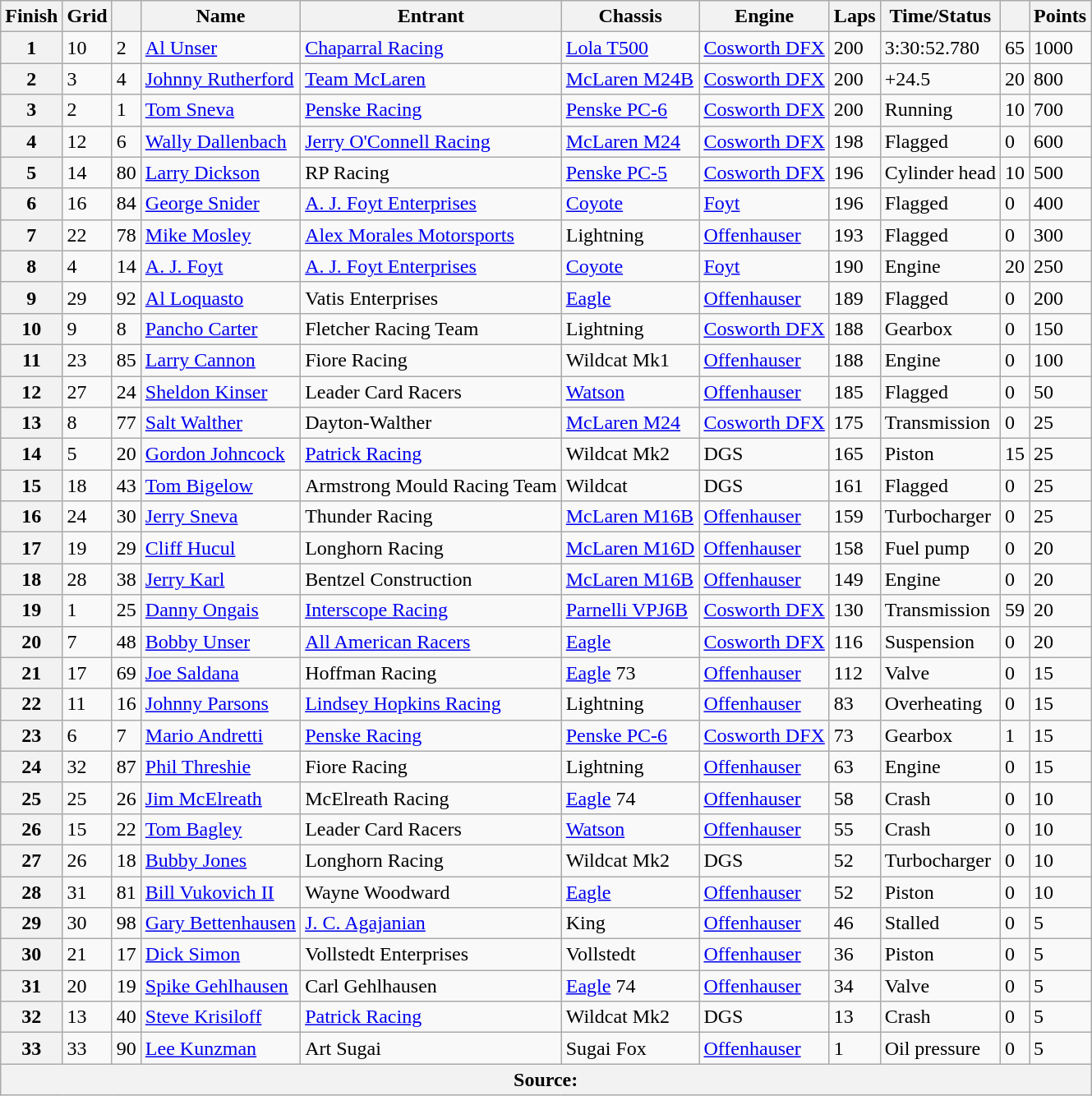<table class="wikitable">
<tr>
<th>Finish</th>
<th>Grid</th>
<th></th>
<th>Name</th>
<th>Entrant</th>
<th>Chassis</th>
<th>Engine</th>
<th>Laps</th>
<th>Time/Status</th>
<th></th>
<th>Points</th>
</tr>
<tr>
<th>1</th>
<td>10</td>
<td>2</td>
<td> <a href='#'>Al Unser</a></td>
<td><a href='#'>Chaparral Racing</a></td>
<td><a href='#'>Lola T500</a></td>
<td><a href='#'>Cosworth DFX</a></td>
<td>200</td>
<td>3:30:52.780</td>
<td>65</td>
<td>1000</td>
</tr>
<tr>
<th>2</th>
<td>3</td>
<td>4</td>
<td> <a href='#'>Johnny Rutherford</a></td>
<td><a href='#'>Team McLaren</a></td>
<td><a href='#'>McLaren M24B</a></td>
<td><a href='#'>Cosworth DFX</a></td>
<td>200</td>
<td>+24.5</td>
<td>20</td>
<td>800</td>
</tr>
<tr>
<th>3</th>
<td>2</td>
<td>1</td>
<td> <a href='#'>Tom Sneva</a></td>
<td><a href='#'>Penske Racing</a></td>
<td><a href='#'>Penske PC-6</a></td>
<td><a href='#'>Cosworth DFX</a></td>
<td>200</td>
<td>Running</td>
<td>10</td>
<td>700</td>
</tr>
<tr>
<th>4</th>
<td>12</td>
<td>6</td>
<td> <a href='#'>Wally Dallenbach</a></td>
<td><a href='#'>Jerry O'Connell Racing</a></td>
<td><a href='#'>McLaren M24</a></td>
<td><a href='#'>Cosworth DFX</a></td>
<td>198</td>
<td>Flagged</td>
<td>0</td>
<td>600</td>
</tr>
<tr>
<th>5</th>
<td>14</td>
<td>80</td>
<td> <a href='#'>Larry Dickson</a></td>
<td>RP Racing</td>
<td><a href='#'>Penske PC-5</a></td>
<td><a href='#'>Cosworth DFX</a></td>
<td>196</td>
<td>Cylinder head</td>
<td>10</td>
<td>500</td>
</tr>
<tr>
<th>6</th>
<td>16</td>
<td>84</td>
<td> <a href='#'>George Snider</a></td>
<td><a href='#'>A. J. Foyt Enterprises</a></td>
<td><a href='#'>Coyote</a></td>
<td><a href='#'>Foyt</a></td>
<td>196</td>
<td>Flagged</td>
<td>0</td>
<td>400</td>
</tr>
<tr>
<th>7</th>
<td>22</td>
<td>78</td>
<td> <a href='#'>Mike Mosley</a></td>
<td><a href='#'>Alex Morales Motorsports</a></td>
<td>Lightning</td>
<td><a href='#'>Offenhauser</a></td>
<td>193</td>
<td>Flagged</td>
<td>0</td>
<td>300</td>
</tr>
<tr>
<th>8</th>
<td>4</td>
<td>14</td>
<td> <a href='#'>A. J. Foyt</a></td>
<td><a href='#'>A. J. Foyt Enterprises</a></td>
<td><a href='#'>Coyote</a></td>
<td><a href='#'>Foyt</a></td>
<td>190</td>
<td>Engine</td>
<td>20</td>
<td>250</td>
</tr>
<tr>
<th>9</th>
<td>29</td>
<td>92</td>
<td> <a href='#'>Al Loquasto</a></td>
<td>Vatis Enterprises</td>
<td><a href='#'>Eagle</a></td>
<td><a href='#'>Offenhauser</a></td>
<td>189</td>
<td>Flagged</td>
<td>0</td>
<td>200</td>
</tr>
<tr>
<th>10</th>
<td>9</td>
<td>8</td>
<td> <a href='#'>Pancho Carter</a></td>
<td>Fletcher Racing Team</td>
<td>Lightning</td>
<td><a href='#'>Cosworth DFX</a></td>
<td>188</td>
<td>Gearbox</td>
<td>0</td>
<td>150</td>
</tr>
<tr>
<th>11</th>
<td>23</td>
<td>85</td>
<td> <a href='#'>Larry Cannon</a></td>
<td>Fiore Racing</td>
<td>Wildcat Mk1</td>
<td><a href='#'>Offenhauser</a></td>
<td>188</td>
<td>Engine</td>
<td>0</td>
<td>100</td>
</tr>
<tr>
<th>12</th>
<td>27</td>
<td>24</td>
<td> <a href='#'>Sheldon Kinser</a></td>
<td>Leader Card Racers</td>
<td><a href='#'>Watson</a></td>
<td><a href='#'>Offenhauser</a></td>
<td>185</td>
<td>Flagged</td>
<td>0</td>
<td>50</td>
</tr>
<tr>
<th>13</th>
<td>8</td>
<td>77</td>
<td> <a href='#'>Salt Walther</a></td>
<td>Dayton-Walther</td>
<td><a href='#'>McLaren M24</a></td>
<td><a href='#'>Cosworth DFX</a></td>
<td>175</td>
<td>Transmission</td>
<td>0</td>
<td>25</td>
</tr>
<tr>
<th>14</th>
<td>5</td>
<td>20</td>
<td> <a href='#'>Gordon Johncock</a></td>
<td><a href='#'>Patrick Racing</a></td>
<td>Wildcat Mk2</td>
<td>DGS</td>
<td>165</td>
<td>Piston</td>
<td>15</td>
<td>25</td>
</tr>
<tr>
<th>15</th>
<td>18</td>
<td>43</td>
<td> <a href='#'>Tom Bigelow</a></td>
<td>Armstrong Mould Racing Team</td>
<td>Wildcat</td>
<td>DGS</td>
<td>161</td>
<td>Flagged</td>
<td>0</td>
<td>25</td>
</tr>
<tr>
<th>16</th>
<td>24</td>
<td>30</td>
<td> <a href='#'>Jerry Sneva</a></td>
<td>Thunder Racing</td>
<td><a href='#'>McLaren M16B</a></td>
<td><a href='#'>Offenhauser</a></td>
<td>159</td>
<td>Turbocharger</td>
<td>0</td>
<td>25</td>
</tr>
<tr>
<th>17</th>
<td>19</td>
<td>29</td>
<td> <a href='#'>Cliff Hucul</a></td>
<td>Longhorn Racing</td>
<td><a href='#'>McLaren M16D</a></td>
<td><a href='#'>Offenhauser</a></td>
<td>158</td>
<td>Fuel pump</td>
<td>0</td>
<td>20</td>
</tr>
<tr>
<th>18</th>
<td>28</td>
<td>38</td>
<td> <a href='#'>Jerry Karl</a></td>
<td>Bentzel Construction</td>
<td><a href='#'>McLaren M16B</a></td>
<td><a href='#'>Offenhauser</a></td>
<td>149</td>
<td>Engine</td>
<td>0</td>
<td>20</td>
</tr>
<tr>
<th>19</th>
<td>1</td>
<td>25</td>
<td> <a href='#'>Danny Ongais</a></td>
<td><a href='#'>Interscope Racing</a></td>
<td><a href='#'>Parnelli VPJ6B</a></td>
<td><a href='#'>Cosworth DFX</a></td>
<td>130</td>
<td>Transmission</td>
<td>59</td>
<td>20</td>
</tr>
<tr>
<th>20</th>
<td>7</td>
<td>48</td>
<td> <a href='#'>Bobby Unser</a></td>
<td><a href='#'>All American Racers</a></td>
<td><a href='#'>Eagle</a></td>
<td><a href='#'>Cosworth DFX</a></td>
<td>116</td>
<td>Suspension</td>
<td>0</td>
<td>20</td>
</tr>
<tr>
<th>21</th>
<td>17</td>
<td>69</td>
<td> <a href='#'>Joe Saldana</a></td>
<td>Hoffman Racing</td>
<td><a href='#'>Eagle</a> 73</td>
<td><a href='#'>Offenhauser</a></td>
<td>112</td>
<td>Valve</td>
<td>0</td>
<td>15</td>
</tr>
<tr>
<th>22</th>
<td>11</td>
<td>16</td>
<td> <a href='#'>Johnny Parsons</a></td>
<td><a href='#'>Lindsey Hopkins Racing</a></td>
<td>Lightning</td>
<td><a href='#'>Offenhauser</a></td>
<td>83</td>
<td>Overheating</td>
<td>0</td>
<td>15</td>
</tr>
<tr>
<th>23</th>
<td>6</td>
<td>7</td>
<td> <a href='#'>Mario Andretti</a></td>
<td><a href='#'>Penske Racing</a></td>
<td><a href='#'>Penske PC-6</a></td>
<td><a href='#'>Cosworth DFX</a></td>
<td>73</td>
<td>Gearbox</td>
<td>1</td>
<td>15</td>
</tr>
<tr>
<th>24</th>
<td>32</td>
<td>87</td>
<td> <a href='#'>Phil Threshie</a></td>
<td>Fiore Racing</td>
<td>Lightning</td>
<td><a href='#'>Offenhauser</a></td>
<td>63</td>
<td>Engine</td>
<td>0</td>
<td>15</td>
</tr>
<tr>
<th>25</th>
<td>25</td>
<td>26</td>
<td> <a href='#'>Jim McElreath</a></td>
<td>McElreath Racing</td>
<td><a href='#'>Eagle</a> 74</td>
<td><a href='#'>Offenhauser</a></td>
<td>58</td>
<td>Crash</td>
<td>0</td>
<td>10</td>
</tr>
<tr>
<th>26</th>
<td>15</td>
<td>22</td>
<td> <a href='#'>Tom Bagley</a></td>
<td>Leader Card Racers</td>
<td><a href='#'>Watson</a></td>
<td><a href='#'>Offenhauser</a></td>
<td>55</td>
<td>Crash</td>
<td>0</td>
<td>10</td>
</tr>
<tr>
<th>27</th>
<td>26</td>
<td>18</td>
<td> <a href='#'>Bubby Jones</a></td>
<td>Longhorn Racing</td>
<td>Wildcat Mk2</td>
<td>DGS</td>
<td>52</td>
<td>Turbocharger</td>
<td>0</td>
<td>10</td>
</tr>
<tr>
<th>28</th>
<td>31</td>
<td>81</td>
<td> <a href='#'>Bill Vukovich II</a></td>
<td>Wayne Woodward</td>
<td><a href='#'>Eagle</a></td>
<td><a href='#'>Offenhauser</a></td>
<td>52</td>
<td>Piston</td>
<td>0</td>
<td>10</td>
</tr>
<tr>
<th>29</th>
<td>30</td>
<td>98</td>
<td> <a href='#'>Gary Bettenhausen</a></td>
<td><a href='#'>J. C. Agajanian</a></td>
<td>King</td>
<td><a href='#'>Offenhauser</a></td>
<td>46</td>
<td>Stalled</td>
<td>0</td>
<td>5</td>
</tr>
<tr>
<th>30</th>
<td>21</td>
<td>17</td>
<td> <a href='#'>Dick Simon</a></td>
<td>Vollstedt Enterprises</td>
<td>Vollstedt</td>
<td><a href='#'>Offenhauser</a></td>
<td>36</td>
<td>Piston</td>
<td>0</td>
<td>5</td>
</tr>
<tr>
<th>31</th>
<td>20</td>
<td>19</td>
<td> <a href='#'>Spike Gehlhausen</a></td>
<td>Carl Gehlhausen</td>
<td><a href='#'>Eagle</a> 74</td>
<td><a href='#'>Offenhauser</a></td>
<td>34</td>
<td>Valve</td>
<td>0</td>
<td>5</td>
</tr>
<tr>
<th>32</th>
<td>13</td>
<td>40</td>
<td> <a href='#'>Steve Krisiloff</a></td>
<td><a href='#'>Patrick Racing</a></td>
<td>Wildcat Mk2</td>
<td>DGS</td>
<td>13</td>
<td>Crash</td>
<td>0</td>
<td>5</td>
</tr>
<tr>
<th>33</th>
<td>33</td>
<td>90</td>
<td> <a href='#'>Lee Kunzman</a></td>
<td>Art Sugai</td>
<td>Sugai Fox</td>
<td><a href='#'>Offenhauser</a></td>
<td>1</td>
<td>Oil pressure</td>
<td>0</td>
<td>5</td>
</tr>
<tr>
<th colspan=11>Source:</th>
</tr>
</table>
